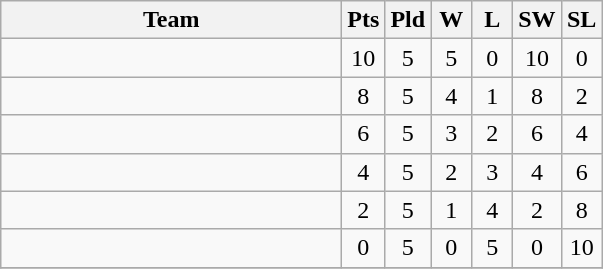<table class=wikitable style="text-align:center">
<tr>
<th width=220>Team</th>
<th width=20>Pts</th>
<th width=20>Pld</th>
<th width=20>W</th>
<th width=20>L</th>
<th width=20>SW</th>
<th width=20>SL</th>
</tr>
<tr bgcolor=>
<td align=left></td>
<td>10</td>
<td>5</td>
<td>5</td>
<td>0</td>
<td>10</td>
<td>0</td>
</tr>
<tr bgcolor=>
<td align=left></td>
<td>8</td>
<td>5</td>
<td>4</td>
<td>1</td>
<td>8</td>
<td>2</td>
</tr>
<tr bgcolor=>
<td align=left></td>
<td>6</td>
<td>5</td>
<td>3</td>
<td>2</td>
<td>6</td>
<td>4</td>
</tr>
<tr bgcolor=>
<td align=left></td>
<td>4</td>
<td>5</td>
<td>2</td>
<td>3</td>
<td>4</td>
<td>6</td>
</tr>
<tr bgcolor=>
<td align=left></td>
<td>2</td>
<td>5</td>
<td>1</td>
<td>4</td>
<td>2</td>
<td>8</td>
</tr>
<tr bgcolor=>
<td align=left></td>
<td>0</td>
<td>5</td>
<td>0</td>
<td>5</td>
<td>0</td>
<td>10</td>
</tr>
<tr>
</tr>
</table>
